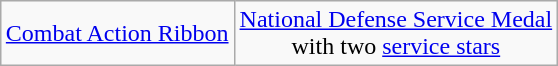<table class="wikitable" style="margin-left: auto; margin-right: auto; text-align: center; margin-bottom: -1px;">
<tr>
<td colspan="4"><a href='#'>Combat Action Ribbon</a></td>
<td><a href='#'>National Defense Service Medal</a> <br>with two <a href='#'>service stars</a></td>
</tr>
</table>
